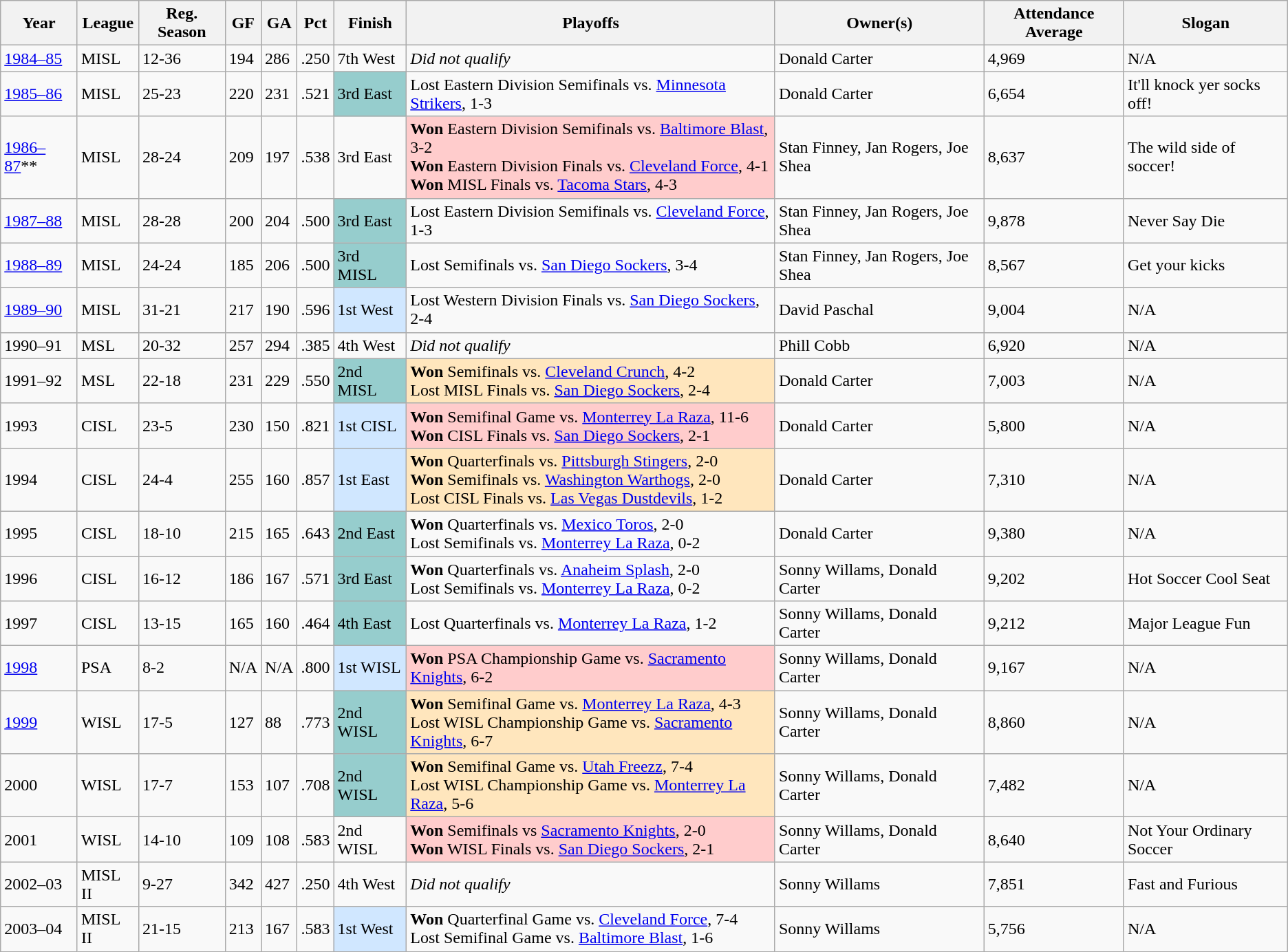<table class="wikitable">
<tr>
<th>Year</th>
<th>League</th>
<th>Reg. Season</th>
<th>GF</th>
<th>GA</th>
<th>Pct</th>
<th>Finish</th>
<th>Playoffs</th>
<th>Owner(s)</th>
<th>Attendance Average</th>
<th>Slogan</th>
</tr>
<tr>
<td><a href='#'>1984–85</a></td>
<td>MISL</td>
<td>12-36</td>
<td>194</td>
<td>286</td>
<td>.250</td>
<td>7th West</td>
<td><em>Did not qualify</em></td>
<td>Donald Carter</td>
<td>4,969</td>
<td>N/A</td>
</tr>
<tr>
<td><a href='#'>1985–86</a></td>
<td>MISL</td>
<td>25-23</td>
<td>220</td>
<td>231</td>
<td>.521</td>
<td bgcolor="#96CDCD">3rd East</td>
<td>Lost Eastern Division Semifinals vs. <a href='#'>Minnesota Strikers</a>, 1-3</td>
<td>Donald Carter</td>
<td>6,654</td>
<td>It'll knock yer socks off!</td>
</tr>
<tr>
<td><a href='#'>1986–87</a>**</td>
<td>MISL</td>
<td>28-24</td>
<td>209</td>
<td>197</td>
<td>.538</td>
<td>3rd East</td>
<td bgcolor="#FFCCCC"><strong>Won</strong> Eastern Division Semifinals vs. <a href='#'>Baltimore Blast</a>, 3-2 <br> <strong>Won</strong> Eastern Division Finals vs. <a href='#'>Cleveland Force</a>, 4-1 <br><strong>Won</strong> MISL Finals vs. <a href='#'>Tacoma Stars</a>, 4-3</td>
<td>Stan Finney, Jan Rogers, Joe Shea</td>
<td>8,637</td>
<td>The wild side of soccer!</td>
</tr>
<tr>
<td><a href='#'>1987–88</a></td>
<td>MISL</td>
<td>28-28</td>
<td>200</td>
<td>204</td>
<td>.500</td>
<td bgcolor="#96CDCD">3rd East</td>
<td>Lost Eastern Division Semifinals vs. <a href='#'>Cleveland Force</a>, 1-3</td>
<td>Stan Finney, Jan Rogers, Joe Shea</td>
<td>9,878</td>
<td>Never Say Die</td>
</tr>
<tr>
<td><a href='#'>1988–89</a></td>
<td>MISL</td>
<td>24-24</td>
<td>185</td>
<td>206</td>
<td>.500</td>
<td bgcolor="#96CDCD">3rd MISL</td>
<td>Lost Semifinals vs. <a href='#'>San Diego Sockers</a>, 3-4</td>
<td>Stan Finney, Jan Rogers, Joe Shea</td>
<td>8,567</td>
<td>Get your kicks</td>
</tr>
<tr>
<td><a href='#'>1989–90</a></td>
<td>MISL</td>
<td>31-21</td>
<td>217</td>
<td>190</td>
<td>.596</td>
<td bgcolor="#D0E7FF">1st West</td>
<td>Lost Western Division Finals vs. <a href='#'>San Diego Sockers</a>, 2-4</td>
<td>David Paschal</td>
<td>9,004</td>
<td>N/A</td>
</tr>
<tr>
<td>1990–91</td>
<td>MSL</td>
<td>20-32</td>
<td>257</td>
<td>294</td>
<td>.385</td>
<td>4th West</td>
<td><em>Did not qualify</em></td>
<td>Phill Cobb</td>
<td>6,920</td>
<td>N/A</td>
</tr>
<tr>
<td>1991–92</td>
<td>MSL</td>
<td>22-18</td>
<td>231</td>
<td>229</td>
<td>.550</td>
<td bgcolor="#96CDCD">2nd MISL</td>
<td bgcolor="#FFE6BD"><strong>Won</strong> Semifinals vs. <a href='#'>Cleveland Crunch</a>, 4-2 <br> Lost MISL Finals vs. <a href='#'>San Diego Sockers</a>, 2-4</td>
<td>Donald Carter</td>
<td>7,003</td>
<td>N/A</td>
</tr>
<tr>
<td>1993</td>
<td>CISL</td>
<td>23-5</td>
<td>230</td>
<td>150</td>
<td>.821</td>
<td bgcolor="#D0E7FF">1st CISL</td>
<td bgcolor="#FFCCCC"><strong>Won</strong> Semifinal Game vs. <a href='#'>Monterrey La Raza</a>, 11-6 <br> <strong>Won</strong> CISL Finals vs. <a href='#'>San Diego Sockers</a>, 2-1</td>
<td>Donald Carter</td>
<td>5,800</td>
<td>N/A</td>
</tr>
<tr>
<td>1994</td>
<td>CISL</td>
<td>24-4</td>
<td>255</td>
<td>160</td>
<td>.857</td>
<td bgcolor="#D0E7FF">1st East</td>
<td bgcolor="#FFE6BD"><strong>Won</strong> Quarterfinals vs. <a href='#'>Pittsburgh Stingers</a>, 2-0 <br> <strong>Won</strong> Semifinals vs. <a href='#'>Washington Warthogs</a>, 2-0 <br> Lost CISL Finals vs. <a href='#'>Las Vegas Dustdevils</a>, 1-2</td>
<td>Donald Carter</td>
<td>7,310</td>
<td>N/A</td>
</tr>
<tr>
<td>1995</td>
<td>CISL</td>
<td>18-10</td>
<td>215</td>
<td>165</td>
<td>.643</td>
<td bgcolor="#96CDCD">2nd East</td>
<td><strong>Won</strong> Quarterfinals vs. <a href='#'>Mexico Toros</a>, 2-0 <br> Lost Semifinals vs. <a href='#'>Monterrey La Raza</a>, 0-2</td>
<td>Donald Carter</td>
<td>9,380</td>
<td>N/A</td>
</tr>
<tr>
<td>1996</td>
<td>CISL</td>
<td>16-12</td>
<td>186</td>
<td>167</td>
<td>.571</td>
<td bgcolor="#96CDCD">3rd East</td>
<td><strong>Won</strong> Quarterfinals vs. <a href='#'>Anaheim Splash</a>, 2-0 <br> Lost Semifinals vs. <a href='#'>Monterrey La Raza</a>, 0-2</td>
<td>Sonny Willams, Donald Carter</td>
<td>9,202</td>
<td>Hot Soccer Cool Seat</td>
</tr>
<tr>
<td>1997</td>
<td>CISL</td>
<td>13-15</td>
<td>165</td>
<td>160</td>
<td>.464</td>
<td bgcolor="#96CDCD">4th East</td>
<td>Lost Quarterfinals vs. <a href='#'>Monterrey La Raza</a>, 1-2</td>
<td>Sonny Willams, Donald Carter</td>
<td>9,212</td>
<td>Major League Fun</td>
</tr>
<tr>
<td><a href='#'>1998</a></td>
<td>PSA</td>
<td>8-2</td>
<td>N/A</td>
<td>N/A</td>
<td>.800</td>
<td bgcolor="#D0E7FF">1st WISL</td>
<td bgcolor="#FFCCCC"><strong>Won</strong> PSA Championship Game vs. <a href='#'>Sacramento Knights</a>, 6-2</td>
<td>Sonny Willams, Donald Carter</td>
<td>9,167</td>
<td>N/A</td>
</tr>
<tr>
<td><a href='#'>1999</a></td>
<td>WISL</td>
<td>17-5</td>
<td>127</td>
<td>88</td>
<td>.773</td>
<td bgcolor="#96CDCD">2nd WISL</td>
<td bgcolor="#FFE6BD"><strong>Won</strong> Semifinal Game vs. <a href='#'>Monterrey La Raza</a>, 4-3 <br> Lost WISL Championship Game vs. <a href='#'>Sacramento Knights</a>, 6-7</td>
<td>Sonny Willams, Donald Carter</td>
<td>8,860</td>
<td>N/A</td>
</tr>
<tr>
<td>2000</td>
<td>WISL</td>
<td>17-7</td>
<td>153</td>
<td>107</td>
<td>.708</td>
<td bgcolor="#96CDCD">2nd WISL</td>
<td bgcolor="#FFE6BD"><strong>Won</strong> Semifinal Game vs. <a href='#'>Utah Freezz</a>, 7-4 <br> Lost WISL Championship Game vs. <a href='#'>Monterrey La Raza</a>, 5-6</td>
<td>Sonny Willams, Donald Carter</td>
<td>7,482</td>
<td>N/A</td>
</tr>
<tr>
<td>2001</td>
<td>WISL</td>
<td>14-10</td>
<td>109</td>
<td>108</td>
<td>.583</td>
<td>2nd WISL</td>
<td bgcolor="#FFCCCC"><strong>Won</strong> Semifinals vs <a href='#'>Sacramento Knights</a>, 2-0 <br> <strong>Won</strong> WISL Finals vs. <a href='#'>San Diego Sockers</a>, 2-1</td>
<td>Sonny Willams, Donald Carter</td>
<td>8,640</td>
<td>Not Your Ordinary Soccer</td>
</tr>
<tr>
<td>2002–03</td>
<td>MISL II</td>
<td>9-27</td>
<td>342</td>
<td>427</td>
<td>.250</td>
<td>4th West</td>
<td><em>Did not qualify</em></td>
<td>Sonny Willams</td>
<td>7,851</td>
<td>Fast and Furious</td>
</tr>
<tr>
<td>2003–04</td>
<td>MISL II</td>
<td>21-15</td>
<td>213</td>
<td>167</td>
<td>.583</td>
<td bgcolor="#D0E7FF">1st West</td>
<td><strong>Won</strong> Quarterfinal Game vs. <a href='#'>Cleveland Force</a>, 7-4 <br>  Lost Semifinal Game vs. <a href='#'>Baltimore Blast</a>, 1-6</td>
<td>Sonny Willams</td>
<td>5,756</td>
<td>N/A</td>
</tr>
</table>
